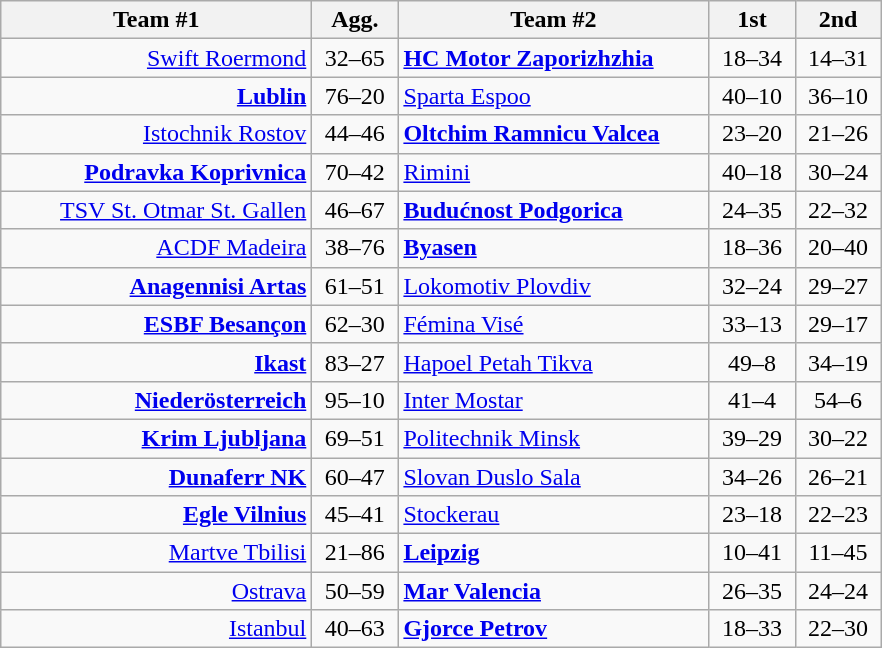<table class=wikitable style="text-align:center">
<tr>
<th width=200>Team #1</th>
<th width=50>Agg.</th>
<th width=200>Team #2</th>
<th width=50>1st</th>
<th width=50>2nd</th>
</tr>
<tr>
<td align=right><a href='#'>Swift Roermond</a> </td>
<td>32–65</td>
<td align=left> <strong><a href='#'>HC Motor Zaporizhzhia</a></strong></td>
<td align=center>18–34</td>
<td align=center>14–31</td>
</tr>
<tr>
<td align=right><strong><a href='#'>Lublin</a></strong> </td>
<td>76–20</td>
<td align=left> <a href='#'>Sparta Espoo</a></td>
<td align=center>40–10</td>
<td align=center>36–10</td>
</tr>
<tr>
<td align=right><a href='#'>Istochnik Rostov</a> </td>
<td>44–46</td>
<td align=left> <strong><a href='#'>Oltchim Ramnicu Valcea</a></strong></td>
<td align=center>23–20</td>
<td align=center>21–26</td>
</tr>
<tr>
<td align=right><strong><a href='#'>Podravka Koprivnica</a></strong> </td>
<td>70–42</td>
<td align=left> <a href='#'>Rimini</a></td>
<td align=center>40–18</td>
<td align=center>30–24</td>
</tr>
<tr>
<td align=right><a href='#'>TSV St. Otmar St. Gallen</a> </td>
<td>46–67</td>
<td align=left> <strong><a href='#'>Budućnost Podgorica</a></strong></td>
<td align=center>24–35</td>
<td align=center>22–32</td>
</tr>
<tr>
<td align=right><a href='#'>ACDF Madeira</a> </td>
<td>38–76</td>
<td align=left> <strong><a href='#'>Byasen</a></strong></td>
<td align=center>18–36</td>
<td align=center>20–40</td>
</tr>
<tr>
<td align=right><strong><a href='#'>Anagennisi Artas</a></strong> </td>
<td>61–51</td>
<td align=left> <a href='#'>Lokomotiv Plovdiv</a></td>
<td align=center>32–24</td>
<td align=center>29–27</td>
</tr>
<tr>
<td align=right><strong><a href='#'>ESBF Besançon</a></strong> </td>
<td>62–30</td>
<td align=left> <a href='#'>Fémina Visé</a></td>
<td align=center>33–13</td>
<td align=center>29–17</td>
</tr>
<tr>
<td align=right><strong><a href='#'>Ikast</a></strong> </td>
<td>83–27</td>
<td align=left> <a href='#'>Hapoel Petah Tikva</a></td>
<td align=center>49–8</td>
<td align=center>34–19</td>
</tr>
<tr>
<td align=right><strong><a href='#'>Niederösterreich</a></strong> </td>
<td>95–10</td>
<td align=left> <a href='#'>Inter Mostar</a></td>
<td align=center>41–4</td>
<td align=center>54–6</td>
</tr>
<tr>
<td align=right><strong><a href='#'>Krim Ljubljana</a></strong> </td>
<td>69–51</td>
<td align=left> <a href='#'>Politechnik Minsk</a></td>
<td align=center>39–29</td>
<td align=center>30–22</td>
</tr>
<tr>
<td align=right><strong><a href='#'>Dunaferr NK</a></strong> </td>
<td>60–47</td>
<td align=left> <a href='#'>Slovan Duslo Sala</a></td>
<td align=center>34–26</td>
<td align=center>26–21</td>
</tr>
<tr>
<td align=right><strong><a href='#'>Egle Vilnius</a></strong> </td>
<td>45–41</td>
<td align=left> <a href='#'>Stockerau</a></td>
<td align=center>23–18</td>
<td align=center>22–23</td>
</tr>
<tr>
<td align=right><a href='#'>Martve Tbilisi</a> </td>
<td>21–86</td>
<td align=left> <strong><a href='#'>Leipzig</a></strong></td>
<td align=center>10–41</td>
<td align=center>11–45</td>
</tr>
<tr>
<td align=right><a href='#'>Ostrava</a> </td>
<td>50–59</td>
<td align=left> <strong><a href='#'>Mar Valencia</a></strong></td>
<td align=center>26–35</td>
<td align=center>24–24</td>
</tr>
<tr>
<td align=right><a href='#'>Istanbul</a> </td>
<td>40–63</td>
<td align=left> <strong><a href='#'>Gjorce Petrov</a></strong></td>
<td align=center>18–33</td>
<td align=center>22–30</td>
</tr>
</table>
